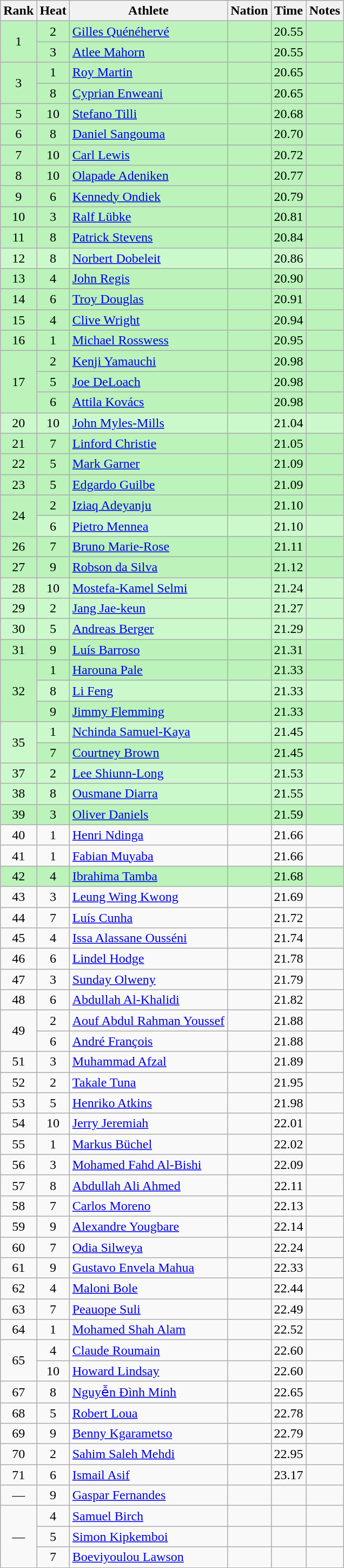<table class="wikitable sortable" style="text-align:center">
<tr>
<th>Rank</th>
<th>Heat</th>
<th>Athlete</th>
<th>Nation</th>
<th>Time</th>
<th>Notes</th>
</tr>
<tr bgcolor=bbf3bb>
<td rowspan=2>1</td>
<td>2</td>
<td align="left"><a href='#'>Gilles Quénéhervé</a></td>
<td align=left></td>
<td>20.55</td>
<td></td>
</tr>
<tr bgcolor=bbf3bb>
<td>3</td>
<td align="left"><a href='#'>Atlee Mahorn</a></td>
<td align=left></td>
<td>20.55</td>
<td></td>
</tr>
<tr bgcolor=bbf3bb>
<td rowspan=2>3</td>
<td>1</td>
<td align="left"><a href='#'>Roy Martin</a></td>
<td align=left></td>
<td>20.65</td>
<td></td>
</tr>
<tr bgcolor=bbf3bb>
<td>8</td>
<td align="left"><a href='#'>Cyprian Enweani</a></td>
<td align=left></td>
<td>20.65</td>
<td></td>
</tr>
<tr bgcolor=bbf3bb>
<td>5</td>
<td>10</td>
<td align="left"><a href='#'>Stefano Tilli</a></td>
<td align=left></td>
<td>20.68</td>
<td></td>
</tr>
<tr bgcolor=bbf3bb>
<td>6</td>
<td>8</td>
<td align="left"><a href='#'>Daniel Sangouma</a></td>
<td align=left></td>
<td>20.70</td>
<td></td>
</tr>
<tr bgcolor=bbf3bb>
<td>7</td>
<td>10</td>
<td align="left"><a href='#'>Carl Lewis</a></td>
<td align=left></td>
<td>20.72</td>
<td></td>
</tr>
<tr bgcolor=bbf3bb>
<td>8</td>
<td>10</td>
<td align="left"><a href='#'>Olapade Adeniken</a></td>
<td align=left></td>
<td>20.77</td>
<td></td>
</tr>
<tr bgcolor=bbf3bb>
<td>9</td>
<td>6</td>
<td align="left"><a href='#'>Kennedy Ondiek</a></td>
<td align=left></td>
<td>20.79</td>
<td></td>
</tr>
<tr bgcolor=bbf3bb>
<td>10</td>
<td>3</td>
<td align="left"><a href='#'>Ralf Lübke</a></td>
<td align=left></td>
<td>20.81</td>
<td></td>
</tr>
<tr bgcolor=bbf3bb>
<td>11</td>
<td>8</td>
<td align="left"><a href='#'>Patrick Stevens</a></td>
<td align=left></td>
<td>20.84</td>
<td></td>
</tr>
<tr bgcolor=ccf9cc>
<td>12</td>
<td>8</td>
<td align="left"><a href='#'>Norbert Dobeleit</a></td>
<td align=left></td>
<td>20.86</td>
<td></td>
</tr>
<tr bgcolor=bbf3bb>
<td>13</td>
<td>4</td>
<td align="left"><a href='#'>John Regis</a></td>
<td align=left></td>
<td>20.90</td>
<td></td>
</tr>
<tr bgcolor=bbf3bb>
<td>14</td>
<td>6</td>
<td align="left"><a href='#'>Troy Douglas</a></td>
<td align=left></td>
<td>20.91</td>
<td></td>
</tr>
<tr bgcolor=bbf3bb>
<td>15</td>
<td>4</td>
<td align="left"><a href='#'>Clive Wright</a></td>
<td align=left></td>
<td>20.94</td>
<td></td>
</tr>
<tr bgcolor=bbf3bb>
<td>16</td>
<td>1</td>
<td align="left"><a href='#'>Michael Rosswess</a></td>
<td align=left></td>
<td>20.95</td>
<td></td>
</tr>
<tr bgcolor=bbf3bb>
<td rowspan=3>17</td>
<td>2</td>
<td align="left"><a href='#'>Kenji Yamauchi</a></td>
<td align=left></td>
<td>20.98</td>
<td></td>
</tr>
<tr bgcolor=bbf3bb>
<td>5</td>
<td align="left"><a href='#'>Joe DeLoach</a></td>
<td align=left></td>
<td>20.98</td>
<td></td>
</tr>
<tr bgcolor=bbf3bb>
<td>6</td>
<td align="left"><a href='#'>Attila Kovács</a></td>
<td align=left></td>
<td>20.98</td>
<td></td>
</tr>
<tr bgcolor=ccf9cc>
<td>20</td>
<td>10</td>
<td align="left"><a href='#'>John Myles-Mills</a></td>
<td align=left></td>
<td>21.04</td>
<td></td>
</tr>
<tr bgcolor=bbf3bb>
<td>21</td>
<td>7</td>
<td align="left"><a href='#'>Linford Christie</a></td>
<td align=left></td>
<td>21.05</td>
<td></td>
</tr>
<tr bgcolor=bbf3bb>
<td>22</td>
<td>5</td>
<td align="left"><a href='#'>Mark Garner</a></td>
<td align=left></td>
<td>21.09</td>
<td></td>
</tr>
<tr bgcolor=bbf3bb>
<td>23</td>
<td>5</td>
<td align="left"><a href='#'>Edgardo Guilbe</a></td>
<td align=left></td>
<td>21.09</td>
<td></td>
</tr>
<tr bgcolor=bbf3bb>
<td rowspan=2>24</td>
<td>2</td>
<td align="left"><a href='#'>Iziaq Adeyanju</a></td>
<td align=left></td>
<td>21.10</td>
<td></td>
</tr>
<tr bgcolor=ccf9cc>
<td>6</td>
<td align="left"><a href='#'>Pietro Mennea</a></td>
<td align=left></td>
<td>21.10</td>
<td></td>
</tr>
<tr bgcolor=bbf3bb>
<td>26</td>
<td>7</td>
<td align="left"><a href='#'>Bruno Marie-Rose</a></td>
<td align=left></td>
<td>21.11</td>
<td></td>
</tr>
<tr bgcolor=bbf3bb>
<td>27</td>
<td>9</td>
<td align="left"><a href='#'>Robson da Silva</a></td>
<td align=left></td>
<td>21.12</td>
<td></td>
</tr>
<tr bgcolor=ccf9cc>
<td>28</td>
<td>10</td>
<td align="left"><a href='#'>Mostefa-Kamel Selmi</a></td>
<td align=left></td>
<td>21.24</td>
<td></td>
</tr>
<tr bgcolor=ccf9cc>
<td>29</td>
<td>2</td>
<td align="left"><a href='#'>Jang Jae-keun</a></td>
<td align=left></td>
<td>21.27</td>
<td></td>
</tr>
<tr bgcolor=ccf9cc>
<td>30</td>
<td>5</td>
<td align="left"><a href='#'>Andreas Berger</a></td>
<td align=left></td>
<td>21.29</td>
<td></td>
</tr>
<tr bgcolor=bbf3bb>
<td>31</td>
<td>9</td>
<td align="left"><a href='#'>Luís Barroso</a></td>
<td align=left></td>
<td>21.31</td>
<td></td>
</tr>
<tr bgcolor=bbf3bb>
<td rowspan=3>32</td>
<td>1</td>
<td align="left"><a href='#'>Harouna Pale</a></td>
<td align=left></td>
<td>21.33</td>
<td></td>
</tr>
<tr bgcolor=ccf9cc>
<td>8</td>
<td align="left"><a href='#'>Li Feng</a></td>
<td align=left></td>
<td>21.33</td>
<td></td>
</tr>
<tr bgcolor=bbf3bb>
<td>9</td>
<td align="left"><a href='#'>Jimmy Flemming</a></td>
<td align=left></td>
<td>21.33</td>
<td></td>
</tr>
<tr bgcolor=ccf9cc>
<td rowspan=2>35</td>
<td>1</td>
<td align="left"><a href='#'>Nchinda Samuel-Kaya</a></td>
<td align=left></td>
<td>21.45</td>
<td></td>
</tr>
<tr bgcolor=bbf3bb>
<td>7</td>
<td align="left"><a href='#'>Courtney Brown</a></td>
<td align=left></td>
<td>21.45</td>
<td></td>
</tr>
<tr bgcolor=ccf9cc>
<td>37</td>
<td>2</td>
<td align="left"><a href='#'>Lee Shiunn-Long</a></td>
<td align=left></td>
<td>21.53</td>
<td></td>
</tr>
<tr bgcolor=ccf9cc>
<td>38</td>
<td>8</td>
<td align="left"><a href='#'>Ousmane Diarra</a></td>
<td align=left></td>
<td>21.55</td>
<td></td>
</tr>
<tr bgcolor=bbf3bb>
<td>39</td>
<td>3</td>
<td align="left"><a href='#'>Oliver Daniels</a></td>
<td align=left></td>
<td>21.59</td>
<td></td>
</tr>
<tr>
<td>40</td>
<td>1</td>
<td align="left"><a href='#'>Henri Ndinga</a></td>
<td align=left></td>
<td>21.66</td>
<td></td>
</tr>
<tr>
<td>41</td>
<td>1</td>
<td align="left"><a href='#'>Fabian Muyaba</a></td>
<td align=left></td>
<td>21.66</td>
<td></td>
</tr>
<tr bgcolor=bbf3bb>
<td>42</td>
<td>4</td>
<td align="left"><a href='#'>Ibrahima Tamba</a></td>
<td align=left></td>
<td>21.68</td>
<td></td>
</tr>
<tr>
<td>43</td>
<td>3</td>
<td align="left"><a href='#'>Leung Wing Kwong</a></td>
<td align=left></td>
<td>21.69</td>
<td></td>
</tr>
<tr>
<td>44</td>
<td>7</td>
<td align="left"><a href='#'>Luís Cunha</a></td>
<td align=left></td>
<td>21.72</td>
<td></td>
</tr>
<tr>
<td>45</td>
<td>4</td>
<td align="left"><a href='#'>Issa Alassane Ousséni</a></td>
<td align=left></td>
<td>21.74</td>
<td></td>
</tr>
<tr>
<td>46</td>
<td>6</td>
<td align="left"><a href='#'>Lindel Hodge</a></td>
<td align=left></td>
<td>21.78</td>
<td></td>
</tr>
<tr>
<td>47</td>
<td>3</td>
<td align="left"><a href='#'>Sunday Olweny</a></td>
<td align=left></td>
<td>21.79</td>
<td></td>
</tr>
<tr>
<td>48</td>
<td>6</td>
<td align="left"><a href='#'>Abdullah Al-Khalidi</a></td>
<td align=left></td>
<td>21.82</td>
<td></td>
</tr>
<tr>
<td rowspan=2>49</td>
<td>2</td>
<td align="left"><a href='#'>Aouf Abdul Rahman Youssef</a></td>
<td align=left></td>
<td>21.88</td>
<td></td>
</tr>
<tr>
<td>6</td>
<td align="left"><a href='#'>André François</a></td>
<td align=left></td>
<td>21.88</td>
<td></td>
</tr>
<tr>
<td>51</td>
<td>3</td>
<td align="left"><a href='#'>Muhammad Afzal</a></td>
<td align=left></td>
<td>21.89</td>
<td></td>
</tr>
<tr>
<td>52</td>
<td>2</td>
<td align="left"><a href='#'>Takale Tuna</a></td>
<td align=left></td>
<td>21.95</td>
<td></td>
</tr>
<tr>
<td>53</td>
<td>5</td>
<td align="left"><a href='#'>Henriko Atkins</a></td>
<td align=left></td>
<td>21.98</td>
<td></td>
</tr>
<tr>
<td>54</td>
<td>10</td>
<td align="left"><a href='#'>Jerry Jeremiah</a></td>
<td align=left></td>
<td>22.01</td>
<td></td>
</tr>
<tr>
<td>55</td>
<td>1</td>
<td align="left"><a href='#'>Markus Büchel</a></td>
<td align=left></td>
<td>22.02</td>
<td></td>
</tr>
<tr>
<td>56</td>
<td>3</td>
<td align="left"><a href='#'>Mohamed Fahd Al-Bishi</a></td>
<td align=left></td>
<td>22.09</td>
<td></td>
</tr>
<tr>
<td>57</td>
<td>8</td>
<td align="left"><a href='#'>Abdullah Ali Ahmed</a></td>
<td align=left></td>
<td>22.11</td>
<td></td>
</tr>
<tr>
<td>58</td>
<td>7</td>
<td align="left"><a href='#'>Carlos Moreno</a></td>
<td align=left></td>
<td>22.13</td>
<td></td>
</tr>
<tr>
<td>59</td>
<td>9</td>
<td align="left"><a href='#'>Alexandre Yougbare</a></td>
<td align=left></td>
<td>22.14</td>
<td></td>
</tr>
<tr>
<td>60</td>
<td>7</td>
<td align="left"><a href='#'>Odia Silweya</a></td>
<td align=left></td>
<td>22.24</td>
<td></td>
</tr>
<tr>
<td>61</td>
<td>9</td>
<td align="left"><a href='#'>Gustavo Envela Mahua</a></td>
<td align=left></td>
<td>22.33</td>
<td></td>
</tr>
<tr>
<td>62</td>
<td>4</td>
<td align="left"><a href='#'>Maloni Bole</a></td>
<td align=left></td>
<td>22.44</td>
<td></td>
</tr>
<tr>
<td>63</td>
<td>7</td>
<td align="left"><a href='#'>Peauope Suli</a></td>
<td align=left></td>
<td>22.49</td>
<td></td>
</tr>
<tr>
<td>64</td>
<td>1</td>
<td align="left"><a href='#'>Mohamed Shah Alam</a></td>
<td align=left></td>
<td>22.52</td>
<td></td>
</tr>
<tr>
<td rowspan=2>65</td>
<td>4</td>
<td align="left"><a href='#'>Claude Roumain</a></td>
<td align=left></td>
<td>22.60</td>
<td></td>
</tr>
<tr>
<td>10</td>
<td align="left"><a href='#'>Howard Lindsay</a></td>
<td align=left></td>
<td>22.60</td>
<td></td>
</tr>
<tr>
<td>67</td>
<td>8</td>
<td align="left"><a href='#'>Nguyễn Đình Minh</a></td>
<td align=left></td>
<td>22.65</td>
<td></td>
</tr>
<tr>
<td>68</td>
<td>5</td>
<td align="left"><a href='#'>Robert Loua</a></td>
<td align=left></td>
<td>22.78</td>
<td></td>
</tr>
<tr>
<td>69</td>
<td>9</td>
<td align="left"><a href='#'>Benny Kgarametso</a></td>
<td align=left></td>
<td>22.79</td>
<td></td>
</tr>
<tr>
<td>70</td>
<td>2</td>
<td align="left"><a href='#'>Sahim Saleh Mehdi</a></td>
<td align=left></td>
<td>22.95</td>
<td></td>
</tr>
<tr>
<td>71</td>
<td>6</td>
<td align="left"><a href='#'>Ismail Asif</a></td>
<td align=left></td>
<td>23.17</td>
<td></td>
</tr>
<tr>
<td data-sort-value=72>—</td>
<td>9</td>
<td align="left"><a href='#'>Gaspar Fernandes</a></td>
<td align=left></td>
<td data-sort-value=59.99></td>
<td></td>
</tr>
<tr>
<td rowspan=3 data-sort-value=73>—</td>
<td>4</td>
<td align="left"><a href='#'>Samuel Birch</a></td>
<td align=left></td>
<td data-sort-value=99.99></td>
<td></td>
</tr>
<tr>
<td>5</td>
<td align="left"><a href='#'>Simon Kipkemboi</a></td>
<td align=left></td>
<td data-sort-value=99.99></td>
<td></td>
</tr>
<tr>
<td>7</td>
<td align="left"><a href='#'>Boeviyoulou Lawson</a></td>
<td align=left></td>
<td data-sort-value=99.99></td>
<td></td>
</tr>
</table>
